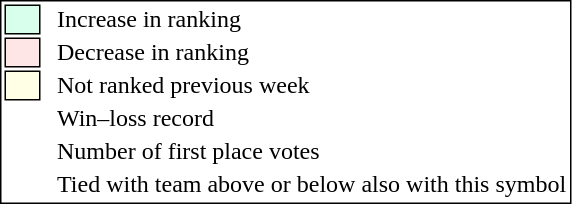<table style="border:1px solid black;">
<tr>
<td style="background:#D8FFEB; width:20px; border:1px solid black;"></td>
<td> </td>
<td>Increase in ranking</td>
</tr>
<tr>
<td style="background:#FFE6E6; width:20px; border:1px solid black;"></td>
<td> </td>
<td>Decrease in ranking</td>
</tr>
<tr>
<td style="background:#FFFFE6; width:20px; border:1px solid black;"></td>
<td> </td>
<td>Not ranked previous week</td>
</tr>
<tr>
<td></td>
<td> </td>
<td>Win–loss record</td>
</tr>
<tr>
<td></td>
<td> </td>
<td>Number of first place votes</td>
</tr>
<tr>
<td></td>
<td></td>
<td>Tied with team above or below also with this symbol</td>
</tr>
</table>
